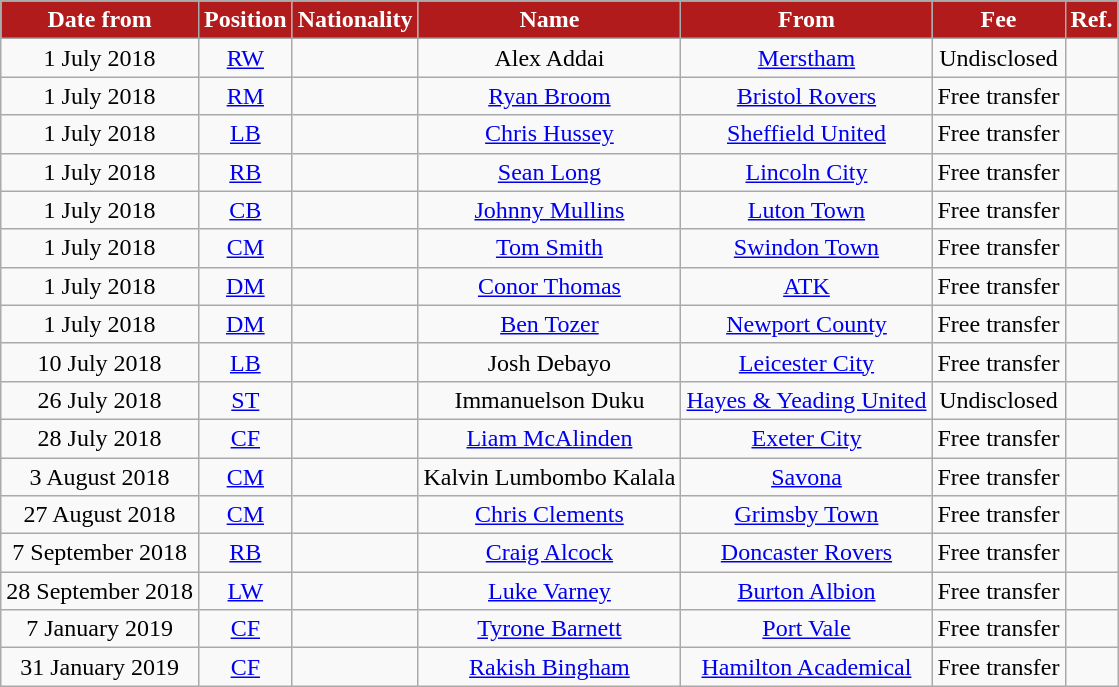<table class="wikitable"  style="text-align:center;">
<tr>
<th style="background:#B11B1B; color:white;">Date from</th>
<th style="background:#B11B1B; color:white;">Position</th>
<th style="background:#B11B1B; color:white;">Nationality</th>
<th style="background:#B11B1B; color:white;">Name</th>
<th style="background:#B11B1B; color:white;">From</th>
<th style="background:#B11B1B; color:white;">Fee</th>
<th style="background:#B11B1B; color:white;">Ref.</th>
</tr>
<tr>
<td>1 July 2018</td>
<td><a href='#'>RW</a></td>
<td></td>
<td>Alex Addai</td>
<td><a href='#'>Merstham</a></td>
<td>Undisclosed</td>
<td></td>
</tr>
<tr>
<td>1 July 2018</td>
<td><a href='#'>RM</a></td>
<td></td>
<td><a href='#'>Ryan Broom</a></td>
<td><a href='#'>Bristol Rovers</a></td>
<td>Free transfer</td>
<td></td>
</tr>
<tr>
<td>1 July 2018</td>
<td><a href='#'>LB</a></td>
<td></td>
<td><a href='#'>Chris Hussey</a></td>
<td><a href='#'>Sheffield United</a></td>
<td>Free transfer</td>
<td></td>
</tr>
<tr>
<td>1 July 2018</td>
<td><a href='#'>RB</a></td>
<td></td>
<td><a href='#'>Sean Long</a></td>
<td><a href='#'>Lincoln City</a></td>
<td>Free transfer</td>
<td></td>
</tr>
<tr>
<td>1 July 2018</td>
<td><a href='#'>CB</a></td>
<td></td>
<td><a href='#'>Johnny Mullins</a></td>
<td><a href='#'>Luton Town</a></td>
<td>Free transfer</td>
<td></td>
</tr>
<tr>
<td>1 July 2018</td>
<td><a href='#'>CM</a></td>
<td></td>
<td><a href='#'>Tom Smith</a></td>
<td><a href='#'>Swindon Town</a></td>
<td>Free transfer</td>
<td></td>
</tr>
<tr>
<td>1 July 2018</td>
<td><a href='#'>DM</a></td>
<td></td>
<td><a href='#'>Conor Thomas</a></td>
<td> <a href='#'>ATK</a></td>
<td>Free transfer</td>
<td></td>
</tr>
<tr>
<td>1 July 2018</td>
<td><a href='#'>DM</a></td>
<td></td>
<td><a href='#'>Ben Tozer</a></td>
<td> <a href='#'>Newport County</a></td>
<td>Free transfer</td>
<td></td>
</tr>
<tr>
<td>10 July 2018</td>
<td><a href='#'>LB</a></td>
<td></td>
<td>Josh Debayo</td>
<td><a href='#'>Leicester City</a></td>
<td>Free transfer</td>
<td></td>
</tr>
<tr>
<td>26 July 2018</td>
<td><a href='#'>ST</a></td>
<td></td>
<td>Immanuelson Duku</td>
<td><a href='#'>Hayes & Yeading United</a></td>
<td>Undisclosed</td>
<td></td>
</tr>
<tr>
<td>28 July 2018</td>
<td><a href='#'>CF</a></td>
<td></td>
<td><a href='#'>Liam McAlinden</a></td>
<td><a href='#'>Exeter City</a></td>
<td>Free transfer</td>
<td></td>
</tr>
<tr>
<td>3 August 2018</td>
<td><a href='#'>CM</a></td>
<td></td>
<td>Kalvin Lumbombo Kalala</td>
<td> <a href='#'>Savona</a></td>
<td>Free transfer</td>
<td></td>
</tr>
<tr>
<td>27 August 2018</td>
<td><a href='#'>CM</a></td>
<td></td>
<td><a href='#'>Chris Clements</a></td>
<td><a href='#'>Grimsby Town</a></td>
<td>Free transfer</td>
<td></td>
</tr>
<tr>
<td>7 September 2018</td>
<td><a href='#'>RB</a></td>
<td></td>
<td><a href='#'>Craig Alcock</a></td>
<td><a href='#'>Doncaster Rovers</a></td>
<td>Free transfer</td>
<td></td>
</tr>
<tr>
<td>28 September 2018</td>
<td><a href='#'>LW</a></td>
<td></td>
<td><a href='#'>Luke Varney</a></td>
<td><a href='#'>Burton Albion</a></td>
<td>Free transfer</td>
<td></td>
</tr>
<tr>
<td>7 January 2019</td>
<td><a href='#'>CF</a></td>
<td></td>
<td><a href='#'>Tyrone Barnett</a></td>
<td><a href='#'>Port Vale</a></td>
<td>Free transfer</td>
<td></td>
</tr>
<tr>
<td>31 January 2019</td>
<td><a href='#'>CF</a></td>
<td></td>
<td><a href='#'>Rakish Bingham</a></td>
<td> <a href='#'>Hamilton Academical</a></td>
<td>Free transfer</td>
<td></td>
</tr>
</table>
